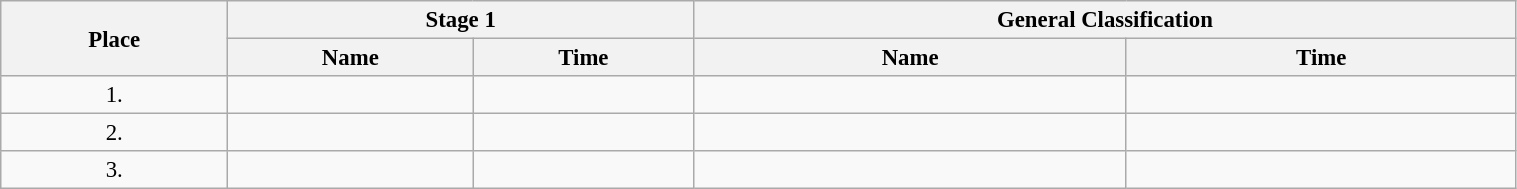<table class=wikitable style="font-size:95%" width="80%">
<tr>
<th rowspan="2">Place</th>
<th colspan="2">Stage 1</th>
<th colspan="2">General Classification</th>
</tr>
<tr>
<th>Name</th>
<th>Time</th>
<th>Name</th>
<th>Time</th>
</tr>
<tr>
<td align="center">1.</td>
<td></td>
<td></td>
<td></td>
<td></td>
</tr>
<tr>
<td align="center">2.</td>
<td></td>
<td></td>
<td></td>
<td></td>
</tr>
<tr>
<td align="center">3.</td>
<td></td>
<td></td>
<td></td>
<td></td>
</tr>
</table>
